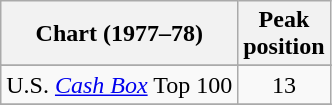<table class="wikitable">
<tr>
<th align="left">Chart (1977–78)</th>
<th align="left">Peak<br>position</th>
</tr>
<tr>
</tr>
<tr>
</tr>
<tr>
<td align="left">U.S. <em><a href='#'>Cash Box</a></em> Top 100</td>
<td style="text-align:center;">13</td>
</tr>
<tr>
</tr>
</table>
